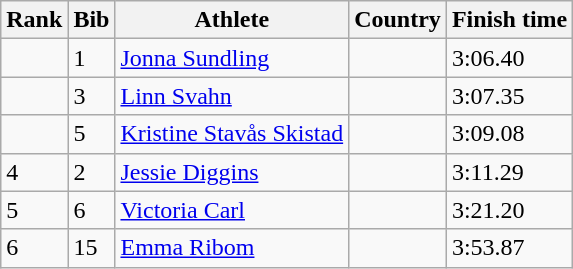<table class="wikitable sortable">
<tr>
<th>Rank</th>
<th>Bib</th>
<th>Athlete</th>
<th>Country</th>
<th>Finish time</th>
</tr>
<tr>
<td></td>
<td>1</td>
<td align="left"><a href='#'>Jonna Sundling</a></td>
<td align="left"></td>
<td>3:06.40</td>
</tr>
<tr>
<td></td>
<td>3</td>
<td align="left"><a href='#'>Linn Svahn</a></td>
<td align="left"></td>
<td>3:07.35</td>
</tr>
<tr>
<td></td>
<td>5</td>
<td align="left"><a href='#'>Kristine Stavås Skistad</a></td>
<td align="left"></td>
<td>3:09.08</td>
</tr>
<tr>
<td>4</td>
<td>2 </td>
<td align="left"><a href='#'>Jessie Diggins</a></td>
<td align="left"></td>
<td>3:11.29</td>
</tr>
<tr>
<td>5</td>
<td>6</td>
<td align="left"><a href='#'>Victoria Carl</a></td>
<td align="left"></td>
<td>3:21.20</td>
</tr>
<tr>
<td>6</td>
<td>15</td>
<td align="left"><a href='#'>Emma Ribom</a></td>
<td align="left"></td>
<td>3:53.87</td>
</tr>
</table>
